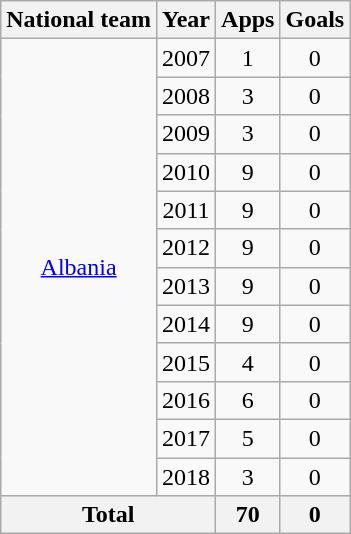<table class="wikitable" style="text-align:center">
<tr>
<th>National team</th>
<th>Year</th>
<th>Apps</th>
<th>Goals</th>
</tr>
<tr>
<td rowspan="12"><a href='#'>Albania</a></td>
<td>2007</td>
<td>1</td>
<td>0</td>
</tr>
<tr>
<td>2008</td>
<td>3</td>
<td>0</td>
</tr>
<tr>
<td>2009</td>
<td>3</td>
<td>0</td>
</tr>
<tr>
<td>2010</td>
<td>9</td>
<td>0</td>
</tr>
<tr>
<td>2011</td>
<td>9</td>
<td>0</td>
</tr>
<tr>
<td>2012</td>
<td>9</td>
<td>0</td>
</tr>
<tr>
<td>2013</td>
<td>9</td>
<td>0</td>
</tr>
<tr>
<td>2014</td>
<td>9</td>
<td>0</td>
</tr>
<tr>
<td>2015</td>
<td>4</td>
<td>0</td>
</tr>
<tr>
<td>2016</td>
<td>6</td>
<td>0</td>
</tr>
<tr>
<td>2017</td>
<td>5</td>
<td>0</td>
</tr>
<tr>
<td>2018</td>
<td>3</td>
<td>0</td>
</tr>
<tr>
<th colspan="2">Total</th>
<th>70</th>
<th>0</th>
</tr>
</table>
